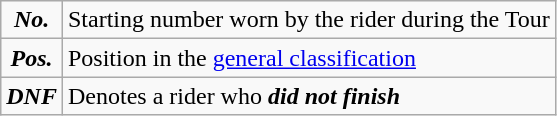<table class="wikitable">
<tr>
<td align=center><strong><em>No.</em></strong></td>
<td>Starting number worn by the rider during the Tour</td>
</tr>
<tr>
<td align=center><strong><em>Pos.</em></strong></td>
<td>Position in the <a href='#'>general classification</a></td>
</tr>
<tr>
<td align=center><strong><em>DNF</em></strong></td>
<td>Denotes a rider who <strong><em>did not finish</em></strong></td>
</tr>
</table>
